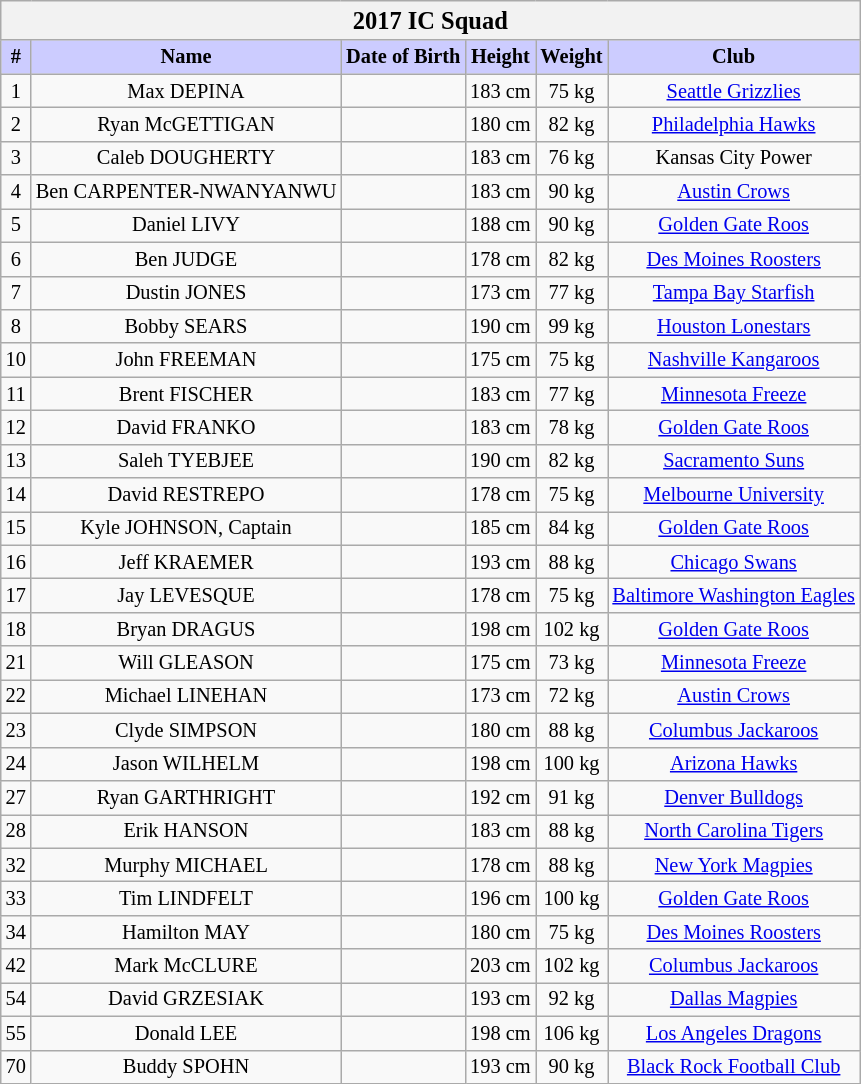<table class="wikitable collapsible collapsed" style="font-size: 85%; text-align:center;">
<tr valign="top">
<th colspan="6" width="500"><big>2017 IC Squad</big></th>
</tr>
<tr>
<th style="background:#ccf;">#</th>
<th style="background:#ccf;">Name</th>
<th style="background:#ccf">Date of Birth</th>
<th style="background:#ccf">Height</th>
<th style="background:#ccf">Weight</th>
<th style="background:#ccf">Club</th>
</tr>
<tr>
<td>1</td>
<td>Max DEPINA</td>
<td></td>
<td>183 cm</td>
<td>75 kg</td>
<td> <a href='#'>Seattle Grizzlies</a></td>
</tr>
<tr>
<td>2</td>
<td>Ryan McGETTIGAN</td>
<td></td>
<td>180 cm</td>
<td>82 kg</td>
<td> <a href='#'>Philadelphia Hawks</a></td>
</tr>
<tr>
<td>3</td>
<td>Caleb DOUGHERTY</td>
<td></td>
<td>183 cm</td>
<td>76 kg</td>
<td> Kansas City Power</td>
</tr>
<tr>
<td>4</td>
<td>Ben CARPENTER-NWANYANWU</td>
<td></td>
<td>183 cm</td>
<td>90 kg</td>
<td> <a href='#'>Austin Crows</a></td>
</tr>
<tr>
<td>5</td>
<td>Daniel LIVY</td>
<td></td>
<td>188 cm</td>
<td>90 kg</td>
<td> <a href='#'>Golden Gate Roos</a></td>
</tr>
<tr>
<td>6</td>
<td>Ben JUDGE</td>
<td></td>
<td>178 cm</td>
<td>82 kg</td>
<td> <a href='#'>Des Moines Roosters</a></td>
</tr>
<tr>
<td>7</td>
<td>Dustin JONES</td>
<td></td>
<td>173 cm</td>
<td>77 kg</td>
<td> <a href='#'>Tampa Bay Starfish</a></td>
</tr>
<tr>
<td>8</td>
<td>Bobby SEARS</td>
<td></td>
<td>190 cm</td>
<td>99 kg</td>
<td> <a href='#'>Houston Lonestars</a></td>
</tr>
<tr>
<td>10</td>
<td>John FREEMAN</td>
<td></td>
<td>175 cm</td>
<td>75 kg</td>
<td> <a href='#'>Nashville Kangaroos</a></td>
</tr>
<tr>
<td>11</td>
<td>Brent FISCHER</td>
<td></td>
<td>183 cm</td>
<td>77 kg</td>
<td> <a href='#'>Minnesota Freeze</a></td>
</tr>
<tr>
<td>12</td>
<td>David FRANKO</td>
<td></td>
<td>183 cm</td>
<td>78 kg</td>
<td> <a href='#'>Golden Gate Roos</a></td>
</tr>
<tr>
<td>13</td>
<td>Saleh TYEBJEE</td>
<td></td>
<td>190 cm</td>
<td>82 kg</td>
<td> <a href='#'>Sacramento Suns</a></td>
</tr>
<tr>
<td>14</td>
<td>David RESTREPO</td>
<td></td>
<td>178 cm</td>
<td>75 kg</td>
<td> <a href='#'>Melbourne University</a></td>
</tr>
<tr>
<td>15</td>
<td>Kyle JOHNSON, Captain</td>
<td></td>
<td>185 cm</td>
<td>84 kg</td>
<td> <a href='#'>Golden Gate Roos</a></td>
</tr>
<tr>
<td>16</td>
<td>Jeff KRAEMER</td>
<td></td>
<td>193 cm</td>
<td>88 kg</td>
<td> <a href='#'>Chicago Swans</a></td>
</tr>
<tr>
<td>17</td>
<td>Jay LEVESQUE</td>
<td></td>
<td>178 cm</td>
<td>75 kg</td>
<td> <a href='#'>Baltimore Washington Eagles</a></td>
</tr>
<tr>
<td>18</td>
<td>Bryan DRAGUS</td>
<td></td>
<td>198 cm</td>
<td>102 kg</td>
<td> <a href='#'>Golden Gate Roos</a></td>
</tr>
<tr>
<td>21</td>
<td>Will GLEASON</td>
<td></td>
<td>175 cm</td>
<td>73 kg</td>
<td> <a href='#'>Minnesota Freeze</a></td>
</tr>
<tr>
<td>22</td>
<td>Michael LINEHAN</td>
<td></td>
<td>173 cm</td>
<td>72 kg</td>
<td> <a href='#'>Austin Crows</a></td>
</tr>
<tr>
<td>23</td>
<td>Clyde SIMPSON</td>
<td></td>
<td>180 cm</td>
<td>88 kg</td>
<td> <a href='#'>Columbus Jackaroos</a></td>
</tr>
<tr>
<td>24</td>
<td>Jason WILHELM</td>
<td></td>
<td>198 cm</td>
<td>100 kg</td>
<td> <a href='#'>Arizona Hawks</a></td>
</tr>
<tr>
<td>27</td>
<td>Ryan GARTHRIGHT</td>
<td></td>
<td>192 cm</td>
<td>91 kg</td>
<td> <a href='#'>Denver Bulldogs</a></td>
</tr>
<tr>
<td>28</td>
<td>Erik HANSON</td>
<td></td>
<td>183 cm</td>
<td>88 kg</td>
<td> <a href='#'>North Carolina Tigers</a></td>
</tr>
<tr>
<td>32</td>
<td>Murphy MICHAEL</td>
<td></td>
<td>178 cm</td>
<td>88 kg</td>
<td> <a href='#'>New York Magpies</a></td>
</tr>
<tr>
<td>33</td>
<td>Tim LINDFELT</td>
<td></td>
<td>196 cm</td>
<td>100 kg</td>
<td> <a href='#'>Golden Gate Roos</a></td>
</tr>
<tr>
<td>34</td>
<td>Hamilton MAY</td>
<td></td>
<td>180 cm</td>
<td>75 kg</td>
<td> <a href='#'>Des Moines Roosters</a></td>
</tr>
<tr>
<td>42</td>
<td>Mark McCLURE</td>
<td></td>
<td>203 cm</td>
<td>102 kg</td>
<td> <a href='#'>Columbus Jackaroos</a></td>
</tr>
<tr>
<td>54</td>
<td>David GRZESIAK</td>
<td></td>
<td>193 cm</td>
<td>92 kg</td>
<td> <a href='#'>Dallas Magpies</a></td>
</tr>
<tr>
<td>55</td>
<td>Donald LEE</td>
<td></td>
<td>198 cm</td>
<td>106 kg</td>
<td> <a href='#'>Los Angeles Dragons</a></td>
</tr>
<tr>
<td>70</td>
<td>Buddy SPOHN</td>
<td></td>
<td>193 cm</td>
<td>90 kg</td>
<td> <a href='#'>Black Rock Football Club</a></td>
</tr>
</table>
